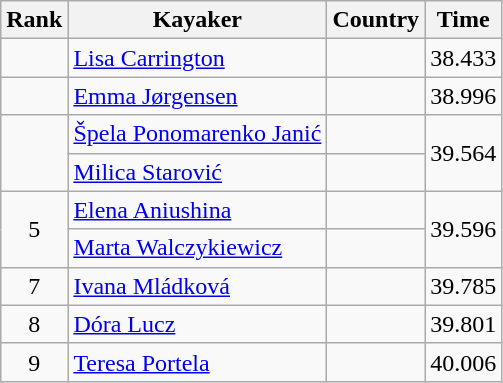<table class="wikitable" style="text-align:center">
<tr>
<th>Rank</th>
<th>Kayaker</th>
<th>Country</th>
<th>Time</th>
</tr>
<tr>
<td></td>
<td align="left"><a href='#'>Lisa Carrington</a></td>
<td align="left"></td>
<td>38.433</td>
</tr>
<tr>
<td></td>
<td align="left"><a href='#'>Emma Jørgensen</a></td>
<td align="left"></td>
<td>38.996</td>
</tr>
<tr>
<td rowspan=2></td>
<td align="left"><a href='#'>Špela Ponomarenko Janić</a></td>
<td align="left"></td>
<td rowspan=2>39.564</td>
</tr>
<tr>
<td align="left"><a href='#'>Milica Starović</a></td>
<td align="left"></td>
</tr>
<tr>
<td rowspan=2>5</td>
<td align="left"><a href='#'>Elena Aniushina</a></td>
<td align="left"></td>
<td rowspan=2>39.596</td>
</tr>
<tr>
<td align="left"><a href='#'>Marta Walczykiewicz</a></td>
<td align="left"></td>
</tr>
<tr>
<td>7</td>
<td align="left"><a href='#'>Ivana Mládková</a></td>
<td align="left"></td>
<td>39.785</td>
</tr>
<tr>
<td>8</td>
<td align="left"><a href='#'>Dóra Lucz</a></td>
<td align="left"></td>
<td>39.801</td>
</tr>
<tr>
<td>9</td>
<td align="left"><a href='#'>Teresa Portela</a></td>
<td align="left"></td>
<td>40.006</td>
</tr>
</table>
